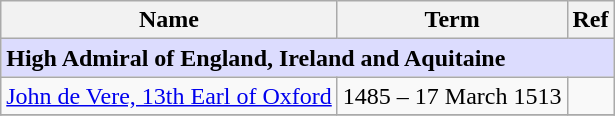<table class="wikitable">
<tr>
<th>Name</th>
<th>Term</th>
<th>Ref</th>
</tr>
<tr>
<td colspan="6" align="left" style="background:#dcdcfe;"><strong>High Admiral of England, Ireland and Aquitaine</strong> </td>
</tr>
<tr>
<td><a href='#'>John de Vere, 13th Earl of Oxford</a></td>
<td>1485 – 17 March 1513</td>
<td></td>
</tr>
<tr>
</tr>
</table>
